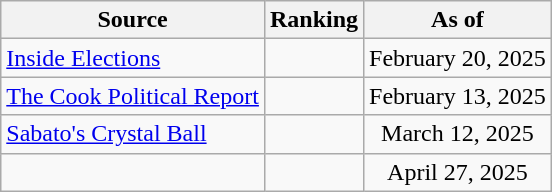<table class="wikitable" style="text-align:center">
<tr>
<th>Source</th>
<th>Ranking</th>
<th>As of</th>
</tr>
<tr>
<td align="left"><a href='#'>Inside Elections</a></td>
<td></td>
<td>February 20, 2025</td>
</tr>
<tr>
<td align="left"><a href='#'>The Cook Political Report</a></td>
<td></td>
<td>February 13, 2025</td>
</tr>
<tr>
<td align="left"><a href='#'>Sabato's Crystal Ball</a></td>
<td></td>
<td>March 12, 2025</td>
</tr>
<tr>
<td align="left"></td>
<td></td>
<td>April 27, 2025</td>
</tr>
</table>
